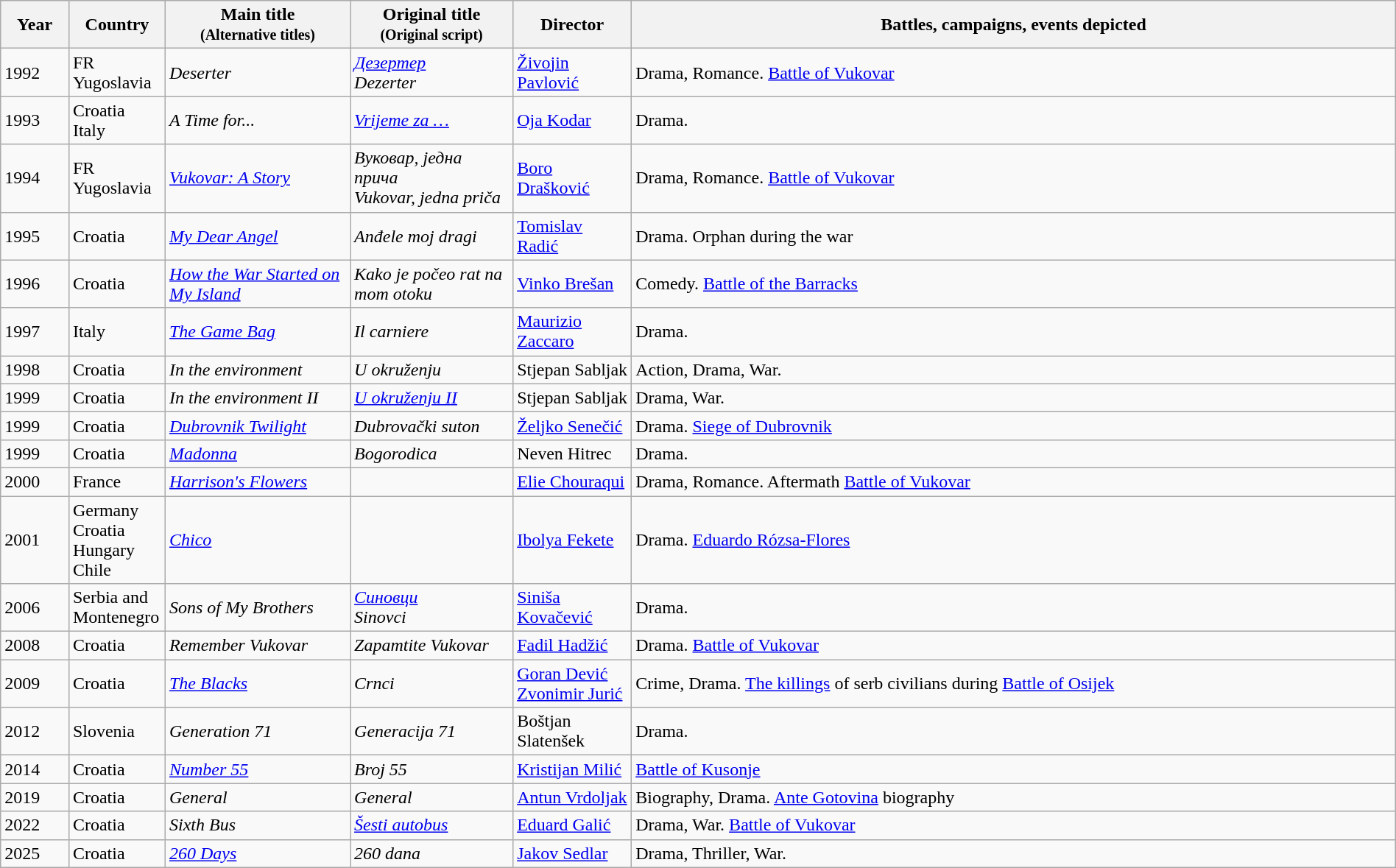<table class="wikitable sortable" style="width:100%;">
<tr>
<th class="unsortable">Year</th>
<th width= 80>Country</th>
<th width=160>Main title<br><small>(Alternative titles)</small></th>
<th width=140>Original title<br><small>(Original script)</small></th>
<th width=100>Director</th>
<th class="unsortable">Battles, campaigns, events depicted</th>
</tr>
<tr>
<td>1992</td>
<td>FR Yugoslavia</td>
<td><em>Deserter</em></td>
<td><em><a href='#'>Дезертер</a></em><br><em>Dezerter</em></td>
<td><a href='#'>Živojin Pavlović</a></td>
<td>Drama, Romance. <a href='#'>Battle of Vukovar</a></td>
</tr>
<tr>
<td>1993</td>
<td>Croatia<br>Italy</td>
<td><em>A Time for...</em></td>
<td><em><a href='#'>Vrijeme za …</a></em></td>
<td><a href='#'>Oja Kodar</a></td>
<td>Drama.</td>
</tr>
<tr>
<td>1994</td>
<td>FR Yugoslavia</td>
<td><em><a href='#'>Vukovar: A Story</a></em></td>
<td><em>Вуковар, једна прича</em><br><em>Vukovar, jedna priča</em></td>
<td><a href='#'>Boro Drašković</a></td>
<td>Drama, Romance. <a href='#'>Battle of Vukovar</a></td>
</tr>
<tr>
<td>1995</td>
<td>Croatia</td>
<td><em><a href='#'>My Dear Angel</a></em></td>
<td><em>Anđele moj dragi</em></td>
<td><a href='#'>Tomislav Radić</a></td>
<td>Drama. Orphan during the war</td>
</tr>
<tr>
<td>1996</td>
<td>Croatia</td>
<td><em><a href='#'>How the War Started on My Island</a></em></td>
<td><em>Kako je počeo rat na mom otoku</em></td>
<td><a href='#'>Vinko Brešan</a></td>
<td>Comedy. <a href='#'>Battle of the Barracks</a></td>
</tr>
<tr>
<td>1997</td>
<td>Italy</td>
<td><em><a href='#'>The Game Bag</a></em></td>
<td><em>Il carniere</em></td>
<td><a href='#'>Maurizio Zaccaro</a></td>
<td>Drama.</td>
</tr>
<tr>
<td>1998</td>
<td>Croatia</td>
<td><em>In the environment</em></td>
<td><em>U okruženju</em></td>
<td>Stjepan Sabljak</td>
<td>Action, Drama, War.</td>
</tr>
<tr>
<td>1999</td>
<td>Croatia</td>
<td><em>In the environment II</em></td>
<td><em><a href='#'>U okruženju II</a></em></td>
<td>Stjepan Sabljak</td>
<td>Drama, War.</td>
</tr>
<tr>
<td>1999</td>
<td>Croatia</td>
<td><em><a href='#'>Dubrovnik Twilight</a></em></td>
<td><em>Dubrovački suton</em></td>
<td><a href='#'>Željko Senečić</a></td>
<td>Drama. <a href='#'>Siege of Dubrovnik</a></td>
</tr>
<tr>
<td>1999</td>
<td>Croatia</td>
<td><em><a href='#'>Madonna</a></em></td>
<td><em>Bogorodica</em></td>
<td>Neven Hitrec</td>
<td>Drama.</td>
</tr>
<tr>
<td>2000</td>
<td>France</td>
<td><em><a href='#'>Harrison's Flowers</a></em></td>
<td></td>
<td><a href='#'>Elie Chouraqui</a></td>
<td>Drama, Romance. Aftermath <a href='#'>Battle of Vukovar</a></td>
</tr>
<tr>
<td>2001</td>
<td>Germany<br>Croatia<br>Hungary<br>Chile</td>
<td><em><a href='#'>Chico</a></em></td>
<td></td>
<td><a href='#'>Ibolya Fekete</a></td>
<td>Drama. <a href='#'>Eduardo Rózsa-Flores</a></td>
</tr>
<tr>
<td>2006</td>
<td>Serbia and Montenegro</td>
<td><em>Sons of My Brothers</em></td>
<td><em><a href='#'>Синовци</a></em><br><em>Sinovci</em></td>
<td><a href='#'>Siniša Kovačević</a></td>
<td>Drama.</td>
</tr>
<tr>
<td>2008</td>
<td>Croatia</td>
<td><em>Remember Vukovar</em></td>
<td><em>Zapamtite Vukovar</em></td>
<td><a href='#'>Fadil Hadžić</a></td>
<td>Drama. <a href='#'>Battle of Vukovar</a></td>
</tr>
<tr>
<td>2009</td>
<td>Croatia</td>
<td><em><a href='#'>The Blacks</a></em></td>
<td><em>Crnci</em></td>
<td><a href='#'>Goran Dević</a><br><a href='#'>Zvonimir Jurić</a></td>
<td>Crime, Drama. <a href='#'>The killings</a> of serb civilians during <a href='#'>Battle of Osijek</a></td>
</tr>
<tr>
<td>2012</td>
<td>Slovenia</td>
<td><em>Generation 71</em></td>
<td><em>Generacija 71</em></td>
<td>Boštjan Slatenšek</td>
<td>Drama.</td>
</tr>
<tr>
<td>2014</td>
<td>Croatia</td>
<td><em><a href='#'>Number 55</a></em></td>
<td><em>Broj 55</em></td>
<td><a href='#'>Kristijan Milić</a></td>
<td><a href='#'>Battle of Kusonje</a></td>
</tr>
<tr>
<td>2019</td>
<td>Croatia</td>
<td><em>General</em></td>
<td><em>General</em></td>
<td><a href='#'>Antun Vrdoljak</a></td>
<td>Biography, Drama. <a href='#'>Ante Gotovina</a> biography</td>
</tr>
<tr>
<td>2022</td>
<td>Croatia</td>
<td><em>Sixth Bus</em></td>
<td><em><a href='#'>Šesti autobus</a></em></td>
<td><a href='#'>Eduard Galić</a></td>
<td>Drama, War. <a href='#'>Battle of Vukovar</a></td>
</tr>
<tr>
<td>2025</td>
<td>Croatia</td>
<td><em><a href='#'>260 Days</a></em></td>
<td><em>260 dana</em></td>
<td><a href='#'>Jakov Sedlar</a></td>
<td>Drama, Thriller, War.</td>
</tr>
</table>
